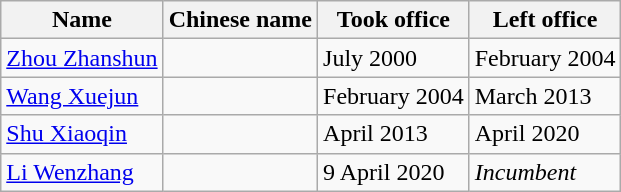<table class="wikitable">
<tr>
<th>Name</th>
<th>Chinese name</th>
<th>Took office</th>
<th>Left office</th>
</tr>
<tr>
<td><a href='#'>Zhou Zhanshun</a></td>
<td></td>
<td>July 2000</td>
<td>February 2004</td>
</tr>
<tr>
<td><a href='#'>Wang Xuejun</a></td>
<td></td>
<td>February 2004</td>
<td>March 2013</td>
</tr>
<tr>
<td><a href='#'>Shu Xiaoqin</a></td>
<td></td>
<td>April 2013</td>
<td>April 2020</td>
</tr>
<tr>
<td><a href='#'>Li Wenzhang</a></td>
<td></td>
<td>9 April 2020</td>
<td><em>Incumbent</em></td>
</tr>
</table>
